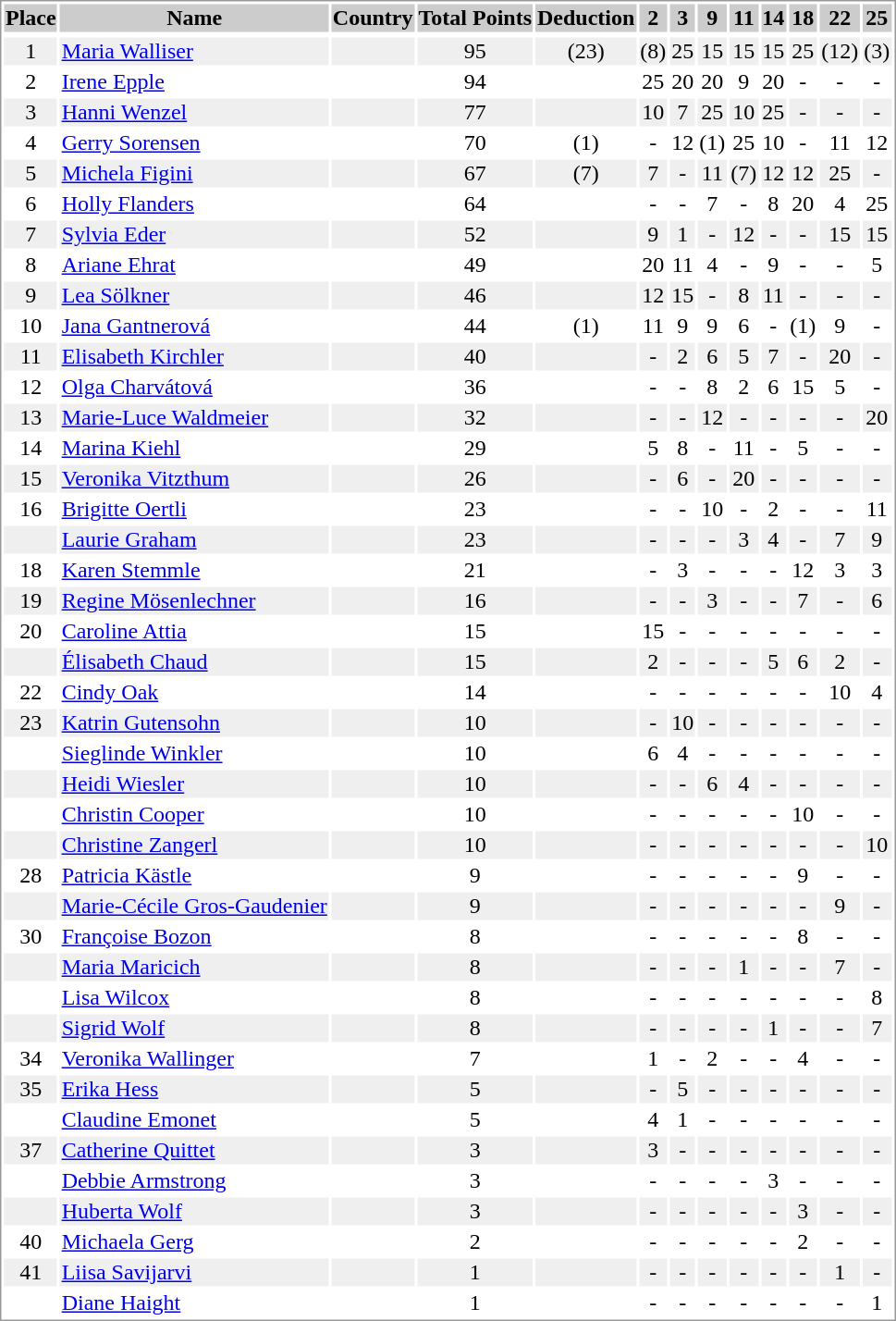<table border="0" style="border: 1px solid #999; background-color:#FFFFFF; text-align:center">
<tr align="center" bgcolor="#CCCCCC">
<th>Place</th>
<th>Name</th>
<th>Country</th>
<th>Total Points</th>
<th>Deduction</th>
<th>2</th>
<th>3</th>
<th>9</th>
<th>11</th>
<th>14</th>
<th>18</th>
<th>22</th>
<th>25</th>
</tr>
<tr bgcolor="#EFEFEF">
</tr>
<tr bgcolor="#EFEFEF">
<td>1</td>
<td align="left"><a href='#'>Maria Walliser</a></td>
<td align="left"></td>
<td>95</td>
<td>(23)</td>
<td>(8)</td>
<td>25</td>
<td>15</td>
<td>15</td>
<td>15</td>
<td>25</td>
<td>(12)</td>
<td>(3)</td>
</tr>
<tr>
<td>2</td>
<td align="left"><a href='#'>Irene Epple</a></td>
<td align="left"></td>
<td>94</td>
<td></td>
<td>25</td>
<td>20</td>
<td>20</td>
<td>9</td>
<td>20</td>
<td>-</td>
<td>-</td>
<td>-</td>
</tr>
<tr bgcolor="#EFEFEF">
<td>3</td>
<td align="left"><a href='#'>Hanni Wenzel</a></td>
<td align="left"></td>
<td>77</td>
<td></td>
<td>10</td>
<td>7</td>
<td>25</td>
<td>10</td>
<td>25</td>
<td>-</td>
<td>-</td>
<td>-</td>
</tr>
<tr>
<td>4</td>
<td align="left"><a href='#'>Gerry Sorensen</a></td>
<td align="left"></td>
<td>70</td>
<td>(1)</td>
<td>-</td>
<td>12</td>
<td>(1)</td>
<td>25</td>
<td>10</td>
<td>-</td>
<td>11</td>
<td>12</td>
</tr>
<tr bgcolor="#EFEFEF">
<td>5</td>
<td align="left"><a href='#'>Michela Figini</a></td>
<td align="left"></td>
<td>67</td>
<td>(7)</td>
<td>7</td>
<td>-</td>
<td>11</td>
<td>(7)</td>
<td>12</td>
<td>12</td>
<td>25</td>
<td>-</td>
</tr>
<tr>
<td>6</td>
<td align="left"><a href='#'>Holly Flanders</a></td>
<td align="left"></td>
<td>64</td>
<td></td>
<td>-</td>
<td>-</td>
<td>7</td>
<td>-</td>
<td>8</td>
<td>20</td>
<td>4</td>
<td>25</td>
</tr>
<tr bgcolor="#EFEFEF">
<td>7</td>
<td align="left"><a href='#'>Sylvia Eder</a></td>
<td align="left"></td>
<td>52</td>
<td></td>
<td>9</td>
<td>1</td>
<td>-</td>
<td>12</td>
<td>-</td>
<td>-</td>
<td>15</td>
<td>15</td>
</tr>
<tr>
<td>8</td>
<td align="left"><a href='#'>Ariane Ehrat</a></td>
<td align="left"></td>
<td>49</td>
<td></td>
<td>20</td>
<td>11</td>
<td>4</td>
<td>-</td>
<td>9</td>
<td>-</td>
<td>-</td>
<td>5</td>
</tr>
<tr bgcolor="#EFEFEF">
<td>9</td>
<td align="left"><a href='#'>Lea Sölkner</a></td>
<td align="left"></td>
<td>46</td>
<td></td>
<td>12</td>
<td>15</td>
<td>-</td>
<td>8</td>
<td>11</td>
<td>-</td>
<td>-</td>
<td>-</td>
</tr>
<tr>
<td>10</td>
<td align="left"><a href='#'>Jana Gantnerová</a></td>
<td align="left"></td>
<td>44</td>
<td>(1)</td>
<td>11</td>
<td>9</td>
<td>9</td>
<td>6</td>
<td>-</td>
<td>(1)</td>
<td>9</td>
<td>-</td>
</tr>
<tr bgcolor="#EFEFEF">
<td>11</td>
<td align="left"><a href='#'>Elisabeth Kirchler</a></td>
<td align="left"></td>
<td>40</td>
<td></td>
<td>-</td>
<td>2</td>
<td>6</td>
<td>5</td>
<td>7</td>
<td>-</td>
<td>20</td>
<td>-</td>
</tr>
<tr>
<td>12</td>
<td align="left"><a href='#'>Olga Charvátová</a></td>
<td align="left"></td>
<td>36</td>
<td></td>
<td>-</td>
<td>-</td>
<td>8</td>
<td>2</td>
<td>6</td>
<td>15</td>
<td>5</td>
<td>-</td>
</tr>
<tr bgcolor="#EFEFEF">
<td>13</td>
<td align="left"><a href='#'>Marie-Luce Waldmeier</a></td>
<td align="left"></td>
<td>32</td>
<td></td>
<td>-</td>
<td>-</td>
<td>12</td>
<td>-</td>
<td>-</td>
<td>-</td>
<td>-</td>
<td>20</td>
</tr>
<tr>
<td>14</td>
<td align="left"><a href='#'>Marina Kiehl</a></td>
<td align="left"></td>
<td>29</td>
<td></td>
<td>5</td>
<td>8</td>
<td>-</td>
<td>11</td>
<td>-</td>
<td>5</td>
<td>-</td>
<td>-</td>
</tr>
<tr bgcolor="#EFEFEF">
<td>15</td>
<td align="left"><a href='#'>Veronika Vitzthum</a></td>
<td align="left"></td>
<td>26</td>
<td></td>
<td>-</td>
<td>6</td>
<td>-</td>
<td>20</td>
<td>-</td>
<td>-</td>
<td>-</td>
<td>-</td>
</tr>
<tr>
<td>16</td>
<td align="left"><a href='#'>Brigitte Oertli</a></td>
<td align="left"></td>
<td>23</td>
<td></td>
<td>-</td>
<td>-</td>
<td>10</td>
<td>-</td>
<td>2</td>
<td>-</td>
<td>-</td>
<td>11</td>
</tr>
<tr bgcolor="#EFEFEF">
<td></td>
<td align="left"><a href='#'>Laurie Graham</a></td>
<td align="left"></td>
<td>23</td>
<td></td>
<td>-</td>
<td>-</td>
<td>-</td>
<td>3</td>
<td>4</td>
<td>-</td>
<td>7</td>
<td>9</td>
</tr>
<tr>
<td>18</td>
<td align="left"><a href='#'>Karen Stemmle</a></td>
<td align="left"></td>
<td>21</td>
<td></td>
<td>-</td>
<td>3</td>
<td>-</td>
<td>-</td>
<td>-</td>
<td>12</td>
<td>3</td>
<td>3</td>
</tr>
<tr bgcolor="#EFEFEF">
<td>19</td>
<td align="left"><a href='#'>Regine Mösenlechner</a></td>
<td align="left"></td>
<td>16</td>
<td></td>
<td>-</td>
<td>-</td>
<td>3</td>
<td>-</td>
<td>-</td>
<td>7</td>
<td>-</td>
<td>6</td>
</tr>
<tr>
<td>20</td>
<td align="left"><a href='#'>Caroline Attia</a></td>
<td align="left"></td>
<td>15</td>
<td></td>
<td>15</td>
<td>-</td>
<td>-</td>
<td>-</td>
<td>-</td>
<td>-</td>
<td>-</td>
<td>-</td>
</tr>
<tr bgcolor="#EFEFEF">
<td></td>
<td align="left"><a href='#'>Élisabeth Chaud</a></td>
<td align="left"></td>
<td>15</td>
<td></td>
<td>2</td>
<td>-</td>
<td>-</td>
<td>-</td>
<td>5</td>
<td>6</td>
<td>2</td>
<td>-</td>
</tr>
<tr>
<td>22</td>
<td align="left"><a href='#'>Cindy Oak</a></td>
<td align="left"></td>
<td>14</td>
<td></td>
<td>-</td>
<td>-</td>
<td>-</td>
<td>-</td>
<td>-</td>
<td>-</td>
<td>10</td>
<td>4</td>
</tr>
<tr bgcolor="#EFEFEF">
<td>23</td>
<td align="left"><a href='#'>Katrin Gutensohn</a></td>
<td align="left"></td>
<td>10</td>
<td></td>
<td>-</td>
<td>10</td>
<td>-</td>
<td>-</td>
<td>-</td>
<td>-</td>
<td>-</td>
<td>-</td>
</tr>
<tr>
<td></td>
<td align="left"><a href='#'>Sieglinde Winkler</a></td>
<td align="left"></td>
<td>10</td>
<td></td>
<td>6</td>
<td>4</td>
<td>-</td>
<td>-</td>
<td>-</td>
<td>-</td>
<td>-</td>
<td>-</td>
</tr>
<tr bgcolor="#EFEFEF">
<td></td>
<td align="left"><a href='#'>Heidi Wiesler</a></td>
<td align="left"></td>
<td>10</td>
<td></td>
<td>-</td>
<td>-</td>
<td>6</td>
<td>4</td>
<td>-</td>
<td>-</td>
<td>-</td>
<td>-</td>
</tr>
<tr>
<td></td>
<td align="left"><a href='#'>Christin Cooper</a></td>
<td align="left"></td>
<td>10</td>
<td></td>
<td>-</td>
<td>-</td>
<td>-</td>
<td>-</td>
<td>-</td>
<td>10</td>
<td>-</td>
<td>-</td>
</tr>
<tr bgcolor="#EFEFEF">
<td></td>
<td align="left"><a href='#'>Christine Zangerl</a></td>
<td align="left"></td>
<td>10</td>
<td></td>
<td>-</td>
<td>-</td>
<td>-</td>
<td>-</td>
<td>-</td>
<td>-</td>
<td>-</td>
<td>10</td>
</tr>
<tr>
<td>28</td>
<td align="left"><a href='#'>Patricia Kästle</a></td>
<td align="left"></td>
<td>9</td>
<td></td>
<td>-</td>
<td>-</td>
<td>-</td>
<td>-</td>
<td>-</td>
<td>9</td>
<td>-</td>
<td>-</td>
</tr>
<tr bgcolor="#EFEFEF">
<td></td>
<td align="left"><a href='#'>Marie-Cécile Gros-Gaudenier</a></td>
<td align="left"></td>
<td>9</td>
<td></td>
<td>-</td>
<td>-</td>
<td>-</td>
<td>-</td>
<td>-</td>
<td>-</td>
<td>9</td>
<td>-</td>
</tr>
<tr>
<td>30</td>
<td align="left"><a href='#'>Françoise Bozon</a></td>
<td align="left"></td>
<td>8</td>
<td></td>
<td>-</td>
<td>-</td>
<td>-</td>
<td>-</td>
<td>-</td>
<td>8</td>
<td>-</td>
<td>-</td>
</tr>
<tr bgcolor="#EFEFEF">
<td></td>
<td align="left"><a href='#'>Maria Maricich</a></td>
<td align="left"></td>
<td>8</td>
<td></td>
<td>-</td>
<td>-</td>
<td>-</td>
<td>1</td>
<td>-</td>
<td>-</td>
<td>7</td>
<td>-</td>
</tr>
<tr>
<td></td>
<td align="left"><a href='#'>Lisa Wilcox</a></td>
<td align="left"></td>
<td>8</td>
<td></td>
<td>-</td>
<td>-</td>
<td>-</td>
<td>-</td>
<td>-</td>
<td>-</td>
<td>-</td>
<td>8</td>
</tr>
<tr bgcolor="#EFEFEF">
<td></td>
<td align="left"><a href='#'>Sigrid Wolf</a></td>
<td align="left"></td>
<td>8</td>
<td></td>
<td>-</td>
<td>-</td>
<td>-</td>
<td>-</td>
<td>1</td>
<td>-</td>
<td>-</td>
<td>7</td>
</tr>
<tr>
<td>34</td>
<td align="left"><a href='#'>Veronika Wallinger</a></td>
<td align="left"></td>
<td>7</td>
<td></td>
<td>1</td>
<td>-</td>
<td>2</td>
<td>-</td>
<td>-</td>
<td>4</td>
<td>-</td>
<td>-</td>
</tr>
<tr bgcolor="#EFEFEF">
<td>35</td>
<td align="left"><a href='#'>Erika Hess</a></td>
<td align="left"></td>
<td>5</td>
<td></td>
<td>-</td>
<td>5</td>
<td>-</td>
<td>-</td>
<td>-</td>
<td>-</td>
<td>-</td>
<td>-</td>
</tr>
<tr>
<td></td>
<td align="left"><a href='#'>Claudine Emonet</a></td>
<td align="left"></td>
<td>5</td>
<td></td>
<td>4</td>
<td>1</td>
<td>-</td>
<td>-</td>
<td>-</td>
<td>-</td>
<td>-</td>
<td>-</td>
</tr>
<tr bgcolor="#EFEFEF">
<td>37</td>
<td align="left"><a href='#'>Catherine Quittet</a></td>
<td align="left"></td>
<td>3</td>
<td></td>
<td>3</td>
<td>-</td>
<td>-</td>
<td>-</td>
<td>-</td>
<td>-</td>
<td>-</td>
<td>-</td>
</tr>
<tr>
<td></td>
<td align="left"><a href='#'>Debbie Armstrong</a></td>
<td align="left"></td>
<td>3</td>
<td></td>
<td>-</td>
<td>-</td>
<td>-</td>
<td>-</td>
<td>3</td>
<td>-</td>
<td>-</td>
<td>-</td>
</tr>
<tr bgcolor="#EFEFEF">
<td></td>
<td align="left"><a href='#'>Huberta Wolf</a></td>
<td align="left"></td>
<td>3</td>
<td></td>
<td>-</td>
<td>-</td>
<td>-</td>
<td>-</td>
<td>-</td>
<td>3</td>
<td>-</td>
<td>-</td>
</tr>
<tr>
<td>40</td>
<td align="left"><a href='#'>Michaela Gerg</a></td>
<td align="left"></td>
<td>2</td>
<td></td>
<td>-</td>
<td>-</td>
<td>-</td>
<td>-</td>
<td>-</td>
<td>2</td>
<td>-</td>
<td>-</td>
</tr>
<tr bgcolor="#EFEFEF">
<td>41</td>
<td align="left"><a href='#'>Liisa Savijarvi</a></td>
<td align="left"></td>
<td>1</td>
<td></td>
<td>-</td>
<td>-</td>
<td>-</td>
<td>-</td>
<td>-</td>
<td>-</td>
<td>1</td>
<td>-</td>
</tr>
<tr>
<td></td>
<td align="left"><a href='#'>Diane Haight</a></td>
<td align="left"></td>
<td>1</td>
<td></td>
<td>-</td>
<td>-</td>
<td>-</td>
<td>-</td>
<td>-</td>
<td>-</td>
<td>-</td>
<td>1</td>
</tr>
</table>
